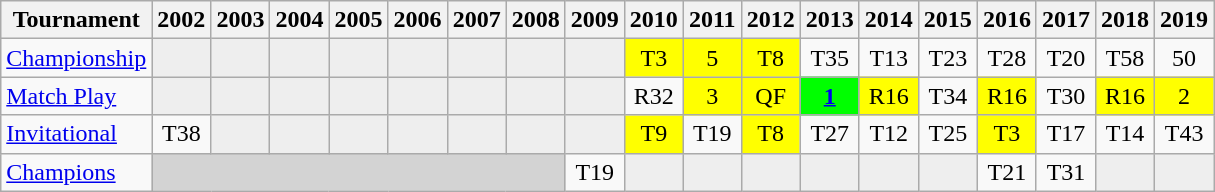<table class="wikitable" style="text-align:center;">
<tr>
<th>Tournament</th>
<th>2002</th>
<th>2003</th>
<th>2004</th>
<th>2005</th>
<th>2006</th>
<th>2007</th>
<th>2008</th>
<th>2009</th>
<th>2010</th>
<th>2011</th>
<th>2012</th>
<th>2013</th>
<th>2014</th>
<th>2015</th>
<th>2016</th>
<th>2017</th>
<th>2018</th>
<th>2019</th>
</tr>
<tr>
<td align="left"><a href='#'>Championship</a></td>
<td style="background:#eeeeee;"></td>
<td style="background:#eeeeee;"></td>
<td style="background:#eeeeee;"></td>
<td style="background:#eeeeee;"></td>
<td style="background:#eeeeee;"></td>
<td style="background:#eeeeee;"></td>
<td style="background:#eeeeee;"></td>
<td style="background:#eeeeee;"></td>
<td style="background:yellow;">T3</td>
<td style="background:yellow;">5</td>
<td style="background:yellow;">T8</td>
<td>T35</td>
<td>T13</td>
<td>T23</td>
<td>T28</td>
<td>T20</td>
<td>T58</td>
<td>50</td>
</tr>
<tr>
<td align="left"><a href='#'>Match Play</a></td>
<td style="background:#eeeeee;"></td>
<td style="background:#eeeeee;"></td>
<td style="background:#eeeeee;"></td>
<td style="background:#eeeeee;"></td>
<td style="background:#eeeeee;"></td>
<td style="background:#eeeeee;"></td>
<td style="background:#eeeeee;"></td>
<td style="background:#eeeeee;"></td>
<td>R32</td>
<td style="background:yellow;">3</td>
<td style="background:yellow;">QF</td>
<td style="background:lime;"><strong><a href='#'>1</a></strong></td>
<td style="background:yellow;">R16</td>
<td>T34</td>
<td style="background:yellow;">R16</td>
<td>T30</td>
<td style="background:yellow;">R16</td>
<td style="background:yellow;">2</td>
</tr>
<tr>
<td align="left"><a href='#'>Invitational</a></td>
<td>T38</td>
<td style="background:#eeeeee;"></td>
<td style="background:#eeeeee;"></td>
<td style="background:#eeeeee;"></td>
<td style="background:#eeeeee;"></td>
<td style="background:#eeeeee;"></td>
<td style="background:#eeeeee;"></td>
<td style="background:#eeeeee;"></td>
<td style="background:yellow;">T9</td>
<td>T19</td>
<td style="background:yellow;">T8</td>
<td>T27</td>
<td>T12</td>
<td>T25</td>
<td style="background:yellow;">T3</td>
<td>T17</td>
<td>T14</td>
<td>T43</td>
</tr>
<tr>
<td align="left"><a href='#'>Champions</a></td>
<td colspan=7 style="background:#D3D3D3;"></td>
<td>T19</td>
<td style="background:#eeeeee;"></td>
<td style="background:#eeeeee;"></td>
<td style="background:#eeeeee;"></td>
<td style="background:#eeeeee;"></td>
<td style="background:#eeeeee;"></td>
<td style="background:#eeeeee;"></td>
<td>T21</td>
<td>T31</td>
<td style="background:#eeeeee;"></td>
<td style="background:#eeeeee;"></td>
</tr>
</table>
